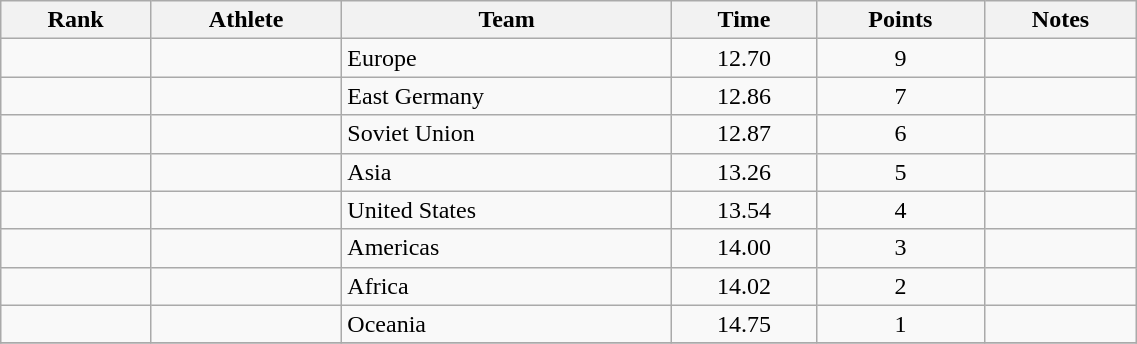<table class="wikitable sortable" style="text-align:center" width="60%">
<tr>
<th>Rank</th>
<th>Athlete</th>
<th>Team</th>
<th>Time</th>
<th>Points</th>
<th>Notes</th>
</tr>
<tr>
<td></td>
<td align="left"></td>
<td align=left>Europe</td>
<td>12.70</td>
<td>9</td>
<td></td>
</tr>
<tr>
<td></td>
<td align="left"></td>
<td align=left>East Germany</td>
<td>12.86</td>
<td>7</td>
<td></td>
</tr>
<tr>
<td></td>
<td align="left"></td>
<td align=left>Soviet Union</td>
<td>12.87</td>
<td>6</td>
<td></td>
</tr>
<tr>
<td></td>
<td align="left"></td>
<td align=left>Asia</td>
<td>13.26</td>
<td>5</td>
<td></td>
</tr>
<tr>
<td></td>
<td align="left"></td>
<td align=left>United States</td>
<td>13.54</td>
<td>4</td>
<td></td>
</tr>
<tr>
<td></td>
<td align="left"></td>
<td align=left>Americas</td>
<td>14.00</td>
<td>3</td>
<td></td>
</tr>
<tr>
<td></td>
<td align="left"></td>
<td align=left>Africa</td>
<td>14.02</td>
<td>2</td>
<td></td>
</tr>
<tr>
<td></td>
<td align="left"></td>
<td align=left>Oceania</td>
<td>14.75</td>
<td>1</td>
<td></td>
</tr>
<tr>
</tr>
</table>
